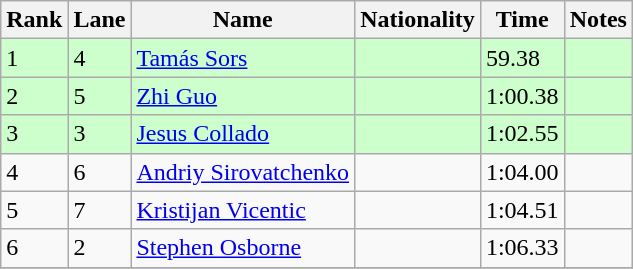<table class="wikitable">
<tr>
<th>Rank</th>
<th>Lane</th>
<th>Name</th>
<th>Nationality</th>
<th>Time</th>
<th>Notes</th>
</tr>
<tr>
<td bgcolor=ccffcc>1</td>
<td bgcolor=ccffcc>4</td>
<td bgcolor=ccffcc><a href='#'>Tamás Sors</a></td>
<td bgcolor=ccffcc></td>
<td bgcolor=ccffcc>59.38</td>
<td bgcolor=ccffcc></td>
</tr>
<tr>
<td bgcolor=ccffcc>2</td>
<td bgcolor=ccffcc>5</td>
<td bgcolor=ccffcc><a href='#'>Zhi Guo</a></td>
<td bgcolor=ccffcc></td>
<td bgcolor=ccffcc>1:00.38</td>
<td bgcolor=ccffcc></td>
</tr>
<tr>
<td bgcolor=ccffcc>3</td>
<td bgcolor=ccffcc>3</td>
<td bgcolor=ccffcc><a href='#'>Jesus Collado</a></td>
<td bgcolor=ccffcc></td>
<td bgcolor=ccffcc>1:02.55</td>
<td bgcolor=ccffcc></td>
</tr>
<tr>
<td>4</td>
<td>6</td>
<td><a href='#'>Andriy Sirovatchenko</a></td>
<td></td>
<td>1:04.00</td>
<td></td>
</tr>
<tr>
<td>5</td>
<td>7</td>
<td><a href='#'>Kristijan Vicentic</a></td>
<td></td>
<td>1:04.51</td>
<td></td>
</tr>
<tr>
<td>6</td>
<td>2</td>
<td><a href='#'>Stephen Osborne</a></td>
<td></td>
<td>1:06.33</td>
<td></td>
</tr>
<tr>
</tr>
</table>
